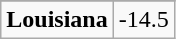<table class="wikitable">
<tr align="center">
</tr>
<tr align="center">
<td><strong>Louisiana</strong></td>
<td>-14.5</td>
</tr>
</table>
